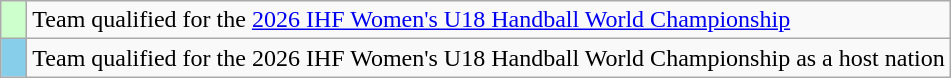<table class="wikitable" style="text-align: center;">
<tr>
<td width=10px bgcolor=#ccffcc></td>
<td align=left>Team qualified for the <a href='#'>2026 IHF Women's U18 Handball World Championship</a></td>
</tr>
<tr>
<td width=10px bgcolor=skyblue></td>
<td align=left>Team qualified for the 2026 IHF Women's U18 Handball World Championship as a host nation</td>
</tr>
</table>
